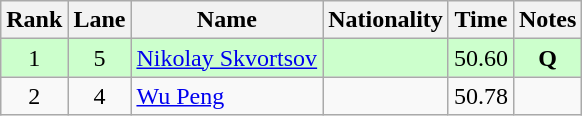<table class="wikitable sortable" style="text-align:center">
<tr>
<th>Rank</th>
<th>Lane</th>
<th>Name</th>
<th>Nationality</th>
<th>Time</th>
<th>Notes</th>
</tr>
<tr bgcolor=ccffcc>
<td>1</td>
<td>5</td>
<td align=left><a href='#'>Nikolay Skvortsov</a></td>
<td align=left></td>
<td>50.60</td>
<td><strong>Q</strong></td>
</tr>
<tr>
<td>2</td>
<td>4</td>
<td align=left><a href='#'>Wu Peng</a></td>
<td align=left></td>
<td>50.78</td>
<td></td>
</tr>
</table>
